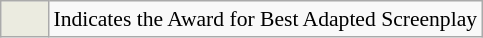<table class="wikitable" style="font-size:90%">
<tr>
<td bgcolor="#EBEBE0" width=25></td>
<td>Indicates the Award for Best Adapted Screenplay</td>
</tr>
</table>
